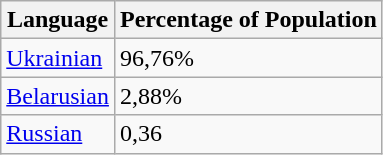<table class="wikitable">
<tr>
<th>Language</th>
<th>Percentage of Population</th>
</tr>
<tr>
<td><a href='#'>Ukrainian</a></td>
<td>96,76%</td>
</tr>
<tr>
<td><a href='#'>Belarusian</a></td>
<td>2,88%</td>
</tr>
<tr>
<td><a href='#'>Russian</a></td>
<td>0,36</td>
</tr>
</table>
